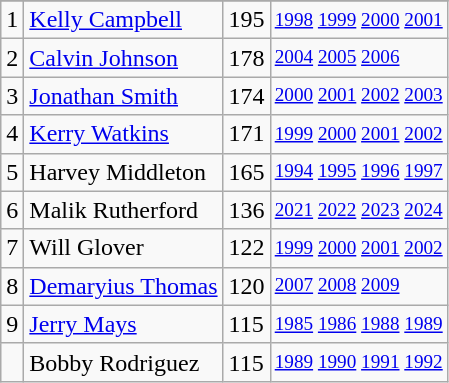<table class="wikitable">
<tr>
</tr>
<tr>
<td>1</td>
<td><a href='#'>Kelly Campbell</a></td>
<td>195</td>
<td style="font-size:80%;"><a href='#'>1998</a> <a href='#'>1999</a> <a href='#'>2000</a> <a href='#'>2001</a></td>
</tr>
<tr>
<td>2</td>
<td><a href='#'>Calvin Johnson</a></td>
<td>178</td>
<td style="font-size:80%;"><a href='#'>2004</a> <a href='#'>2005</a> <a href='#'>2006</a></td>
</tr>
<tr>
<td>3</td>
<td><a href='#'>Jonathan Smith</a></td>
<td>174</td>
<td style="font-size:80%;"><a href='#'>2000</a> <a href='#'>2001</a> <a href='#'>2002</a> <a href='#'>2003</a></td>
</tr>
<tr>
<td>4</td>
<td><a href='#'>Kerry Watkins</a></td>
<td>171</td>
<td style="font-size:80%;"><a href='#'>1999</a> <a href='#'>2000</a> <a href='#'>2001</a> <a href='#'>2002</a></td>
</tr>
<tr>
<td>5</td>
<td>Harvey Middleton</td>
<td>165</td>
<td style="font-size:80%;"><a href='#'>1994</a> <a href='#'>1995</a> <a href='#'>1996</a> <a href='#'>1997</a></td>
</tr>
<tr>
<td>6</td>
<td>Malik Rutherford</td>
<td>136</td>
<td style="font-size:80%;"><a href='#'>2021</a> <a href='#'>2022</a> <a href='#'>2023</a> <a href='#'>2024</a></td>
</tr>
<tr>
<td>7</td>
<td>Will Glover</td>
<td>122</td>
<td style="font-size:80%;"><a href='#'>1999</a> <a href='#'>2000</a> <a href='#'>2001</a> <a href='#'>2002</a></td>
</tr>
<tr>
<td>8</td>
<td><a href='#'>Demaryius Thomas</a></td>
<td>120</td>
<td style="font-size:80%;"><a href='#'>2007</a> <a href='#'>2008</a> <a href='#'>2009</a></td>
</tr>
<tr>
<td>9</td>
<td><a href='#'>Jerry Mays</a></td>
<td>115</td>
<td style="font-size:80%;"><a href='#'>1985</a> <a href='#'>1986</a> <a href='#'>1988</a> <a href='#'>1989</a></td>
</tr>
<tr>
<td></td>
<td>Bobby Rodriguez</td>
<td>115</td>
<td style="font-size:80%;"><a href='#'>1989</a> <a href='#'>1990</a> <a href='#'>1991</a> <a href='#'>1992</a></td>
</tr>
</table>
